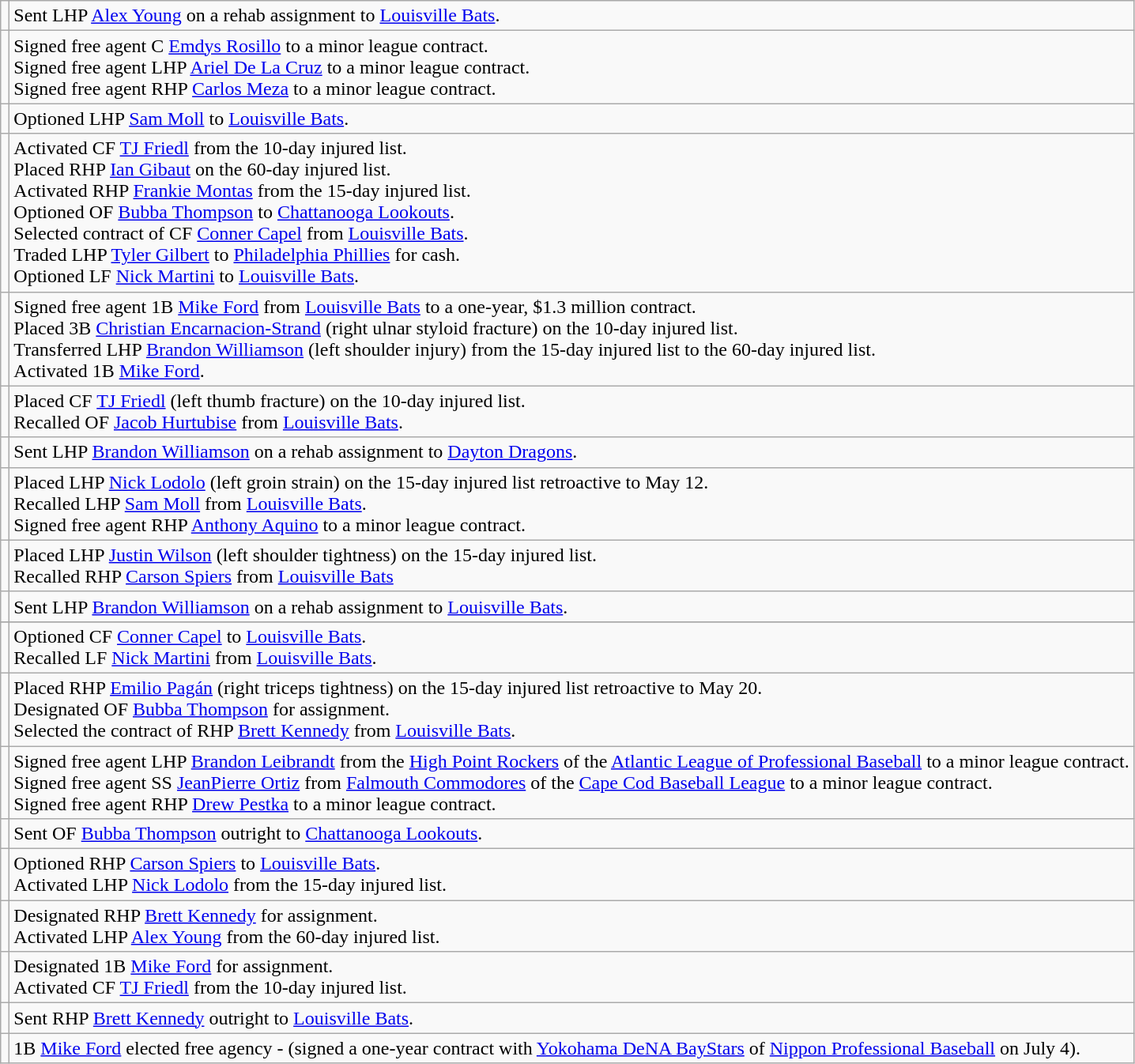<table class="wikitable">
<tr>
<td></td>
<td>Sent LHP <a href='#'>Alex Young</a> on a rehab assignment to <a href='#'>Louisville Bats</a>.</td>
</tr>
<tr>
<td></td>
<td>Signed free agent C <a href='#'>Emdys Rosillo</a> to a minor league contract. <br> Signed free agent LHP <a href='#'>Ariel De La Cruz</a> to a minor league contract. <br> Signed free agent RHP <a href='#'>Carlos Meza</a> to a minor league contract.</td>
</tr>
<tr>
<td></td>
<td>Optioned LHP <a href='#'>Sam Moll</a> to <a href='#'>Louisville Bats</a>.</td>
</tr>
<tr>
<td></td>
<td>Activated CF <a href='#'>TJ Friedl</a> from the 10-day injured list. <br> Placed RHP <a href='#'>Ian Gibaut</a> on the 60-day injured list. <br> Activated RHP <a href='#'>Frankie Montas</a> from the 15-day injured list. <br> Optioned OF <a href='#'>Bubba Thompson</a> to <a href='#'>Chattanooga Lookouts</a>. <br> Selected contract of CF <a href='#'>Conner Capel</a> from <a href='#'>Louisville Bats</a>. <br> Traded LHP <a href='#'>Tyler Gilbert</a> to <a href='#'>Philadelphia Phillies</a> for cash. <br> Optioned LF <a href='#'>Nick Martini</a> to <a href='#'>Louisville Bats</a>.</td>
</tr>
<tr>
<td></td>
<td>Signed free agent 1B <a href='#'>Mike Ford</a> from <a href='#'>Louisville Bats</a> to a one-year, $1.3 million contract. <br> Placed 3B <a href='#'>Christian Encarnacion-Strand</a> (right ulnar styloid fracture) on the 10-day injured list. <br> Transferred LHP <a href='#'>Brandon Williamson</a> (left shoulder injury) from the 15-day injured list to the 60-day injured list. <br> Activated 1B <a href='#'>Mike Ford</a>.</td>
</tr>
<tr>
<td></td>
<td>Placed CF <a href='#'>TJ Friedl</a> (left thumb fracture) on the 10-day injured list. <br> Recalled OF <a href='#'>Jacob Hurtubise</a> from <a href='#'>Louisville Bats</a>.</td>
</tr>
<tr>
<td></td>
<td>Sent LHP <a href='#'>Brandon Williamson</a> on a rehab assignment to <a href='#'>Dayton Dragons</a>.</td>
</tr>
<tr>
<td></td>
<td>Placed LHP <a href='#'>Nick Lodolo</a> (left groin strain) on the 15-day injured list retroactive to May 12. <br> Recalled LHP <a href='#'>Sam Moll</a> from <a href='#'>Louisville Bats</a>. <br> Signed free agent RHP <a href='#'>Anthony Aquino</a> to a minor league contract.</td>
</tr>
<tr>
<td></td>
<td>Placed LHP <a href='#'>Justin Wilson</a> (left shoulder tightness) on the 15-day injured list. <br> Recalled RHP <a href='#'>Carson Spiers</a> from <a href='#'>Louisville Bats</a></td>
</tr>
<tr>
<td></td>
<td>Sent LHP <a href='#'>Brandon Williamson</a> on a rehab assignment to <a href='#'>Louisville Bats</a>.</td>
</tr>
<tr>
</tr>
<tr>
<td></td>
<td>Optioned CF <a href='#'>Conner Capel</a> to <a href='#'>Louisville Bats</a>. <br> Recalled LF <a href='#'>Nick Martini</a> from <a href='#'>Louisville Bats</a>.</td>
</tr>
<tr>
<td></td>
<td>Placed RHP <a href='#'>Emilio Pagán</a> (right triceps tightness) on the 15-day injured list retroactive to May 20. <br> Designated OF <a href='#'>Bubba Thompson</a> for assignment. <br> Selected the contract of RHP <a href='#'>Brett Kennedy</a> from <a href='#'>Louisville Bats</a>.</td>
</tr>
<tr>
<td></td>
<td>Signed free agent LHP <a href='#'>Brandon Leibrandt</a> from the <a href='#'>High Point Rockers</a> of the <a href='#'>Atlantic League of Professional Baseball</a> to a minor league contract. <br> Signed free agent SS <a href='#'>JeanPierre Ortiz</a> from <a href='#'>Falmouth Commodores</a> of the <a href='#'>Cape Cod Baseball League</a> to a minor league contract. <br> Signed free agent RHP <a href='#'>Drew Pestka</a> to a minor league contract.</td>
</tr>
<tr>
<td></td>
<td>Sent OF <a href='#'>Bubba Thompson</a> outright to <a href='#'>Chattanooga Lookouts</a>.</td>
</tr>
<tr>
<td></td>
<td>Optioned RHP <a href='#'>Carson Spiers</a> to <a href='#'>Louisville Bats</a>. <br> Activated LHP <a href='#'>Nick Lodolo</a> from the 15-day injured list.</td>
</tr>
<tr>
<td></td>
<td>Designated RHP <a href='#'>Brett Kennedy</a> for assignment. <br> Activated LHP <a href='#'>Alex Young</a> from the 60-day injured list.</td>
</tr>
<tr>
<td></td>
<td>Designated 1B <a href='#'>Mike Ford</a> for assignment. <br> Activated CF <a href='#'>TJ Friedl</a> from the 10-day injured list.</td>
</tr>
<tr>
<td></td>
<td>Sent RHP <a href='#'>Brett Kennedy</a> outright to <a href='#'>Louisville Bats</a>.</td>
</tr>
<tr>
<td></td>
<td>1B <a href='#'>Mike Ford</a> elected free agency - (signed a one-year contract with <a href='#'>Yokohama DeNA BayStars</a> of <a href='#'>Nippon Professional Baseball</a> on July 4).</td>
</tr>
</table>
